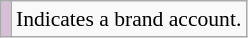<table class="wikitable" style="font-size:90%;">
<tr>
<td style="background-color:#D8BFD8"></td>
<td>Indicates a brand account.</td>
</tr>
</table>
